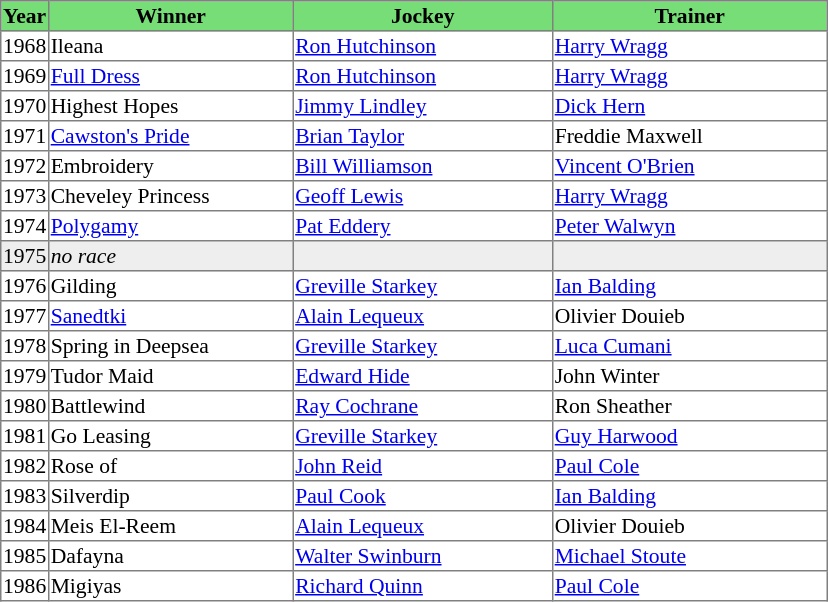<table class = "sortable" | border="1" style="border-collapse: collapse; font-size:90%">
<tr bgcolor="#77dd77" align="center">
<th>Year</th>
<th>Winner</th>
<th>Jockey</th>
<th>Trainer</th>
</tr>
<tr>
<td>1968</td>
<td width=160px>Ileana</td>
<td width=170px><a href='#'>Ron Hutchinson</a></td>
<td width=180px><a href='#'>Harry Wragg</a></td>
</tr>
<tr>
<td>1969</td>
<td><a href='#'>Full Dress</a></td>
<td><a href='#'>Ron Hutchinson</a></td>
<td><a href='#'>Harry Wragg</a></td>
</tr>
<tr>
<td>1970</td>
<td>Highest Hopes</td>
<td><a href='#'>Jimmy Lindley</a></td>
<td><a href='#'>Dick Hern</a></td>
</tr>
<tr>
<td>1971</td>
<td><a href='#'>Cawston's Pride</a></td>
<td><a href='#'>Brian Taylor</a></td>
<td>Freddie Maxwell</td>
</tr>
<tr>
<td>1972</td>
<td>Embroidery</td>
<td><a href='#'>Bill Williamson</a></td>
<td><a href='#'>Vincent O'Brien</a></td>
</tr>
<tr>
<td>1973</td>
<td>Cheveley Princess</td>
<td><a href='#'>Geoff Lewis</a></td>
<td><a href='#'>Harry Wragg</a></td>
</tr>
<tr>
<td>1974</td>
<td><a href='#'>Polygamy</a></td>
<td><a href='#'>Pat Eddery</a></td>
<td><a href='#'>Peter Walwyn</a></td>
</tr>
<tr bgcolor="#eeeeee">
<td>1975</td>
<td><em>no race</em></td>
<td></td>
<td></td>
</tr>
<tr>
<td>1976</td>
<td>Gilding</td>
<td><a href='#'>Greville Starkey</a></td>
<td><a href='#'>Ian Balding</a></td>
</tr>
<tr>
<td>1977</td>
<td><a href='#'>Sanedtki</a></td>
<td><a href='#'>Alain Lequeux</a></td>
<td>Olivier Douieb</td>
</tr>
<tr>
<td>1978</td>
<td>Spring in Deepsea</td>
<td><a href='#'>Greville Starkey</a></td>
<td><a href='#'>Luca Cumani</a></td>
</tr>
<tr>
<td>1979</td>
<td>Tudor Maid</td>
<td><a href='#'>Edward Hide</a></td>
<td>John Winter</td>
</tr>
<tr>
<td>1980</td>
<td>Battlewind</td>
<td><a href='#'>Ray Cochrane</a></td>
<td>Ron Sheather</td>
</tr>
<tr>
<td>1981</td>
<td>Go Leasing</td>
<td><a href='#'>Greville Starkey</a></td>
<td><a href='#'>Guy Harwood</a></td>
</tr>
<tr>
<td>1982</td>
<td>Rose of </td>
<td><a href='#'>John Reid</a></td>
<td><a href='#'>Paul Cole</a></td>
</tr>
<tr>
<td>1983</td>
<td>Silverdip</td>
<td><a href='#'>Paul Cook</a></td>
<td><a href='#'>Ian Balding</a></td>
</tr>
<tr>
<td>1984</td>
<td>Meis El-Reem</td>
<td><a href='#'>Alain Lequeux</a></td>
<td>Olivier Douieb</td>
</tr>
<tr>
<td>1985</td>
<td>Dafayna</td>
<td><a href='#'>Walter Swinburn</a></td>
<td><a href='#'>Michael Stoute</a></td>
</tr>
<tr>
<td>1986</td>
<td>Migiyas</td>
<td><a href='#'>Richard Quinn</a></td>
<td><a href='#'>Paul Cole</a></td>
</tr>
</table>
